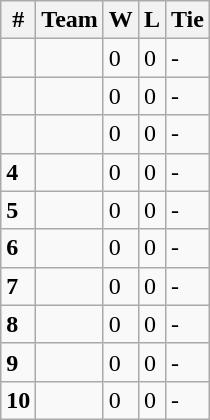<table class="wikitable">
<tr>
<th>#</th>
<th>Team</th>
<th>W</th>
<th>L</th>
<th>Tie</th>
</tr>
<tr>
<td></td>
<td></td>
<td>0</td>
<td>0</td>
<td>-</td>
</tr>
<tr>
<td></td>
<td></td>
<td>0</td>
<td>0</td>
<td>-</td>
</tr>
<tr>
<td></td>
<td></td>
<td>0</td>
<td>0</td>
<td>-</td>
</tr>
<tr>
<td><strong>4</strong></td>
<td></td>
<td>0</td>
<td>0</td>
<td>-</td>
</tr>
<tr>
<td><strong>5</strong></td>
<td></td>
<td>0</td>
<td>0</td>
<td>-</td>
</tr>
<tr>
<td><strong>6</strong></td>
<td></td>
<td>0</td>
<td>0</td>
<td>-</td>
</tr>
<tr>
<td><strong>7</strong></td>
<td><strong></strong></td>
<td>0</td>
<td>0</td>
<td>-</td>
</tr>
<tr>
<td><strong>8</strong></td>
<td></td>
<td>0</td>
<td>0</td>
<td>-</td>
</tr>
<tr>
<td><strong>9</strong></td>
<td></td>
<td>0</td>
<td>0</td>
<td>-</td>
</tr>
<tr>
<td><strong>10</strong></td>
<td></td>
<td>0</td>
<td>0</td>
<td>-</td>
</tr>
</table>
